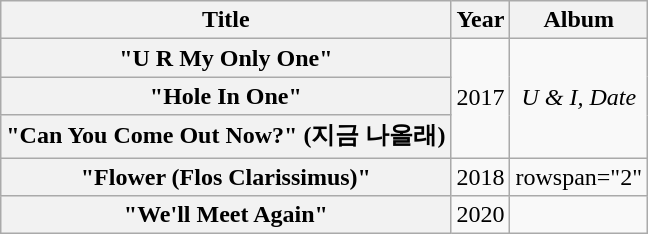<table class="wikitable plainrowheaders" style="text-align:center;">
<tr>
<th scope="col">Title</th>
<th scope="col">Year</th>
<th scope="col">Album</th>
</tr>
<tr>
<th scope="row">"U R My Only One"</th>
<td rowspan="3">2017</td>
<td rowspan="3"><em>U & I, Date</em></td>
</tr>
<tr>
<th scope="row">"Hole In One"</th>
</tr>
<tr>
<th scope="row">"Can You Come Out Now?" (지금 나올래)</th>
</tr>
<tr>
<th scope="row">"Flower (Flos Clarissimus)"</th>
<td>2018</td>
<td>rowspan="2" </td>
</tr>
<tr>
<th scope="row">"We'll Meet Again"</th>
<td>2020</td>
</tr>
</table>
